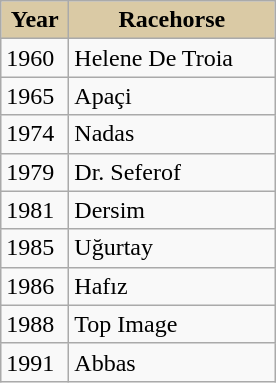<table class="wikitable">
<tr>
<th style="background-color:#DACAA5; width:38px">Year<br></th>
<th style="background-color:#DACAA5; width:130px">Racehorse<br></th>
</tr>
<tr>
<td>1960</td>
<td>Helene De Troia</td>
</tr>
<tr>
<td>1965</td>
<td>Apaçi</td>
</tr>
<tr>
<td>1974</td>
<td>Nadas</td>
</tr>
<tr>
<td>1979</td>
<td>Dr. Seferof</td>
</tr>
<tr>
<td>1981</td>
<td>Dersim</td>
</tr>
<tr>
<td>1985</td>
<td>Uğurtay</td>
</tr>
<tr>
<td>1986</td>
<td>Hafız</td>
</tr>
<tr>
<td>1988</td>
<td>Top Image</td>
</tr>
<tr>
<td>1991</td>
<td>Abbas</td>
</tr>
</table>
